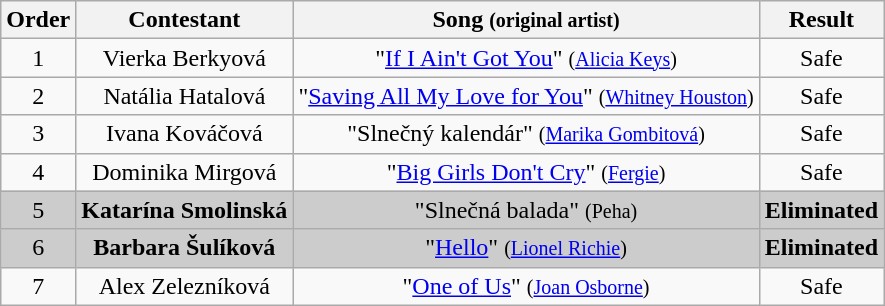<table class="wikitable plainrowheaders" style="text-align:center;">
<tr>
<th scope="col">Order</th>
<th scope="col">Contestant</th>
<th scope="col">Song <small>(original artist)</small></th>
<th scope="col">Result</th>
</tr>
<tr>
<td>1</td>
<td>Vierka Berkyová</td>
<td>"<a href='#'>If I Ain't Got You</a>" <small>(<a href='#'>Alicia Keys</a>)</small></td>
<td>Safe</td>
</tr>
<tr>
<td>2</td>
<td>Natália Hatalová</td>
<td>"<a href='#'>Saving All My Love for You</a>" <small>(<a href='#'>Whitney Houston</a>)</small></td>
<td>Safe</td>
</tr>
<tr>
<td>3</td>
<td>Ivana Kováčová</td>
<td>"Slnečný kalendár" <small>(<a href='#'>Marika Gombitová</a>)</small></td>
<td>Safe</td>
</tr>
<tr>
<td>4</td>
<td>Dominika Mirgová</td>
<td>"<a href='#'>Big Girls Don't Cry</a>" <small>(<a href='#'>Fergie</a>)</small></td>
<td>Safe</td>
</tr>
<tr style="background:#ccc;">
<td>5</td>
<td><strong>Katarína Smolinská</strong></td>
<td>"Slnečná balada" <small>(Peha)</small></td>
<td><strong>Eliminated</strong></td>
</tr>
<tr style="background:#ccc;">
<td>6</td>
<td><strong>Barbara Šulíková</strong></td>
<td>"<a href='#'>Hello</a>" <small>(<a href='#'>Lionel Richie</a>)</small></td>
<td><strong>Eliminated</strong></td>
</tr>
<tr>
<td>7</td>
<td>Alex Zelezníková</td>
<td>"<a href='#'>One of Us</a>" <small>(<a href='#'>Joan Osborne</a>)</small></td>
<td>Safe</td>
</tr>
</table>
